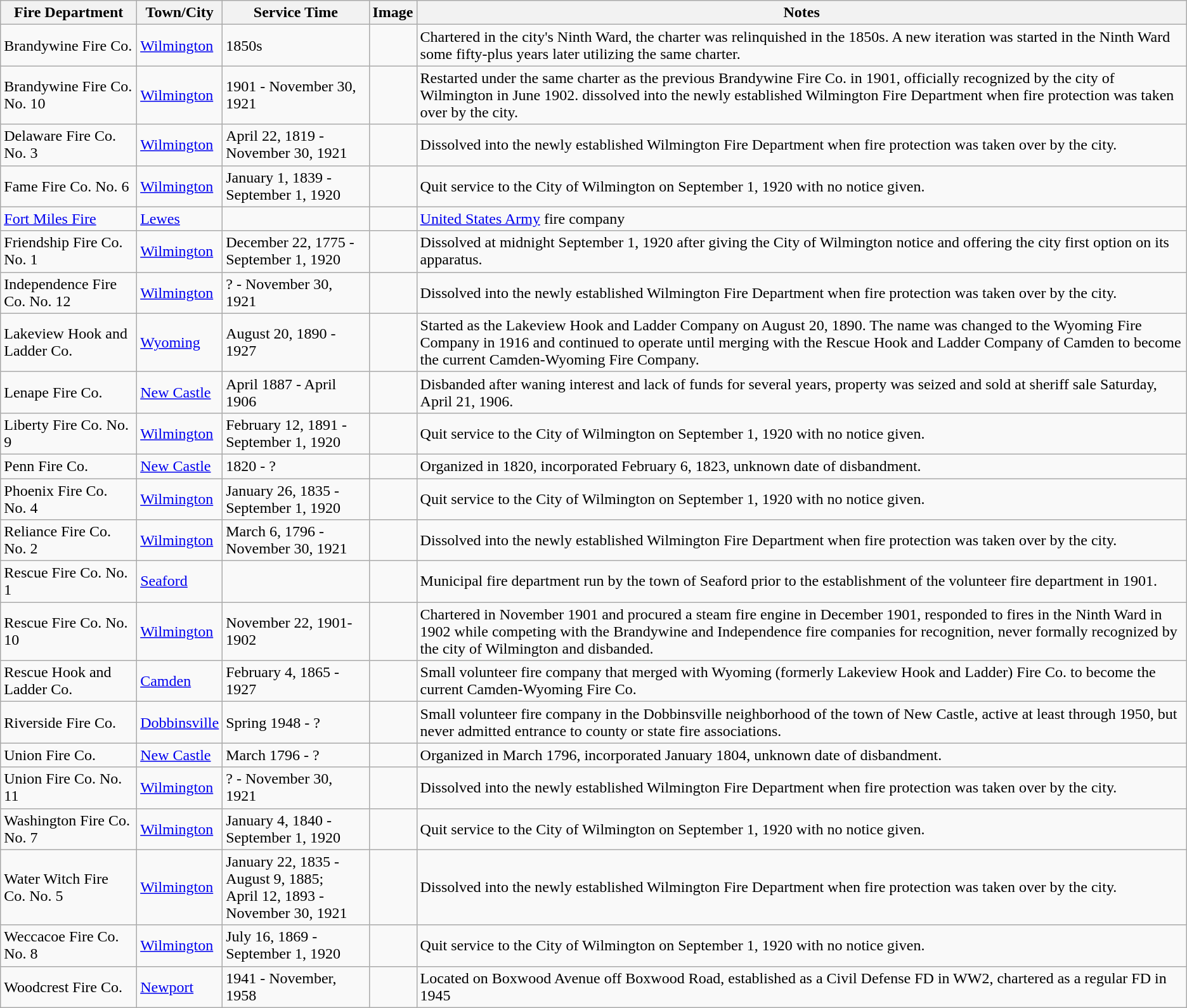<table class="wikitable">
<tr>
<th>Fire Department</th>
<th>Town/City</th>
<th>Service Time</th>
<th>Image</th>
<th>Notes</th>
</tr>
<tr>
<td>Brandywine Fire Co.</td>
<td><a href='#'>Wilmington</a></td>
<td>1850s</td>
<td></td>
<td>Chartered in the city's Ninth Ward, the charter was relinquished in the 1850s. A new iteration was started in the Ninth Ward some fifty-plus years later utilizing the same charter.</td>
</tr>
<tr>
<td>Brandywine Fire Co. No. 10</td>
<td><a href='#'>Wilmington</a></td>
<td>1901 - November 30, 1921</td>
<td></td>
<td>Restarted under the same charter as the previous Brandywine Fire Co. in 1901, officially recognized by the city of Wilmington in June 1902. dissolved into the newly established Wilmington Fire Department when fire protection was taken over by the city.</td>
</tr>
<tr>
<td>Delaware Fire Co. No. 3</td>
<td><a href='#'>Wilmington</a></td>
<td>April 22, 1819 - November 30, 1921</td>
<td></td>
<td>Dissolved into the newly established Wilmington Fire Department when fire protection was taken over by the city.</td>
</tr>
<tr>
<td>Fame Fire Co. No. 6</td>
<td><a href='#'>Wilmington</a></td>
<td>January 1, 1839 - September 1, 1920</td>
<td></td>
<td>Quit service to the City of Wilmington on September 1, 1920 with no notice given.</td>
</tr>
<tr>
<td><a href='#'>Fort Miles Fire</a></td>
<td><a href='#'>Lewes</a></td>
<td></td>
<td></td>
<td><a href='#'>United States Army</a> fire company</td>
</tr>
<tr>
<td>Friendship Fire Co. No. 1</td>
<td><a href='#'>Wilmington</a></td>
<td>December 22, 1775 - September 1, 1920</td>
<td></td>
<td>Dissolved at midnight September 1, 1920 after giving the City of Wilmington notice and offering the city first option on its apparatus.</td>
</tr>
<tr>
<td>Independence Fire Co. No. 12</td>
<td><a href='#'>Wilmington</a></td>
<td>? - November 30, 1921</td>
<td></td>
<td>Dissolved into the newly established Wilmington Fire Department when fire protection was taken over by the city.</td>
</tr>
<tr>
<td>Lakeview Hook and Ladder Co.</td>
<td><a href='#'>Wyoming</a></td>
<td>August 20, 1890 - 1927</td>
<td></td>
<td>Started as the Lakeview Hook and Ladder Company on August 20, 1890. The name was changed to the Wyoming Fire Company in 1916 and continued to operate until merging with the Rescue Hook and Ladder Company of Camden to become the current Camden-Wyoming Fire Company.</td>
</tr>
<tr>
<td>Lenape Fire Co.</td>
<td><a href='#'>New Castle</a></td>
<td>April 1887 - April 1906</td>
<td></td>
<td>Disbanded after waning interest and lack of funds for several years, property was seized and sold at sheriff sale Saturday, April 21, 1906.</td>
</tr>
<tr>
<td>Liberty Fire Co. No. 9</td>
<td><a href='#'>Wilmington</a></td>
<td>February 12, 1891 - September 1, 1920</td>
<td></td>
<td>Quit service to the City of Wilmington on September 1, 1920 with no notice given.</td>
</tr>
<tr>
<td>Penn Fire Co.</td>
<td><a href='#'>New Castle</a></td>
<td>1820 - ?</td>
<td></td>
<td>Organized in 1820, incorporated February 6, 1823, unknown date of disbandment.</td>
</tr>
<tr>
<td>Phoenix Fire Co. No. 4</td>
<td><a href='#'>Wilmington</a></td>
<td>January 26, 1835 - September 1, 1920</td>
<td></td>
<td>Quit service to the City of Wilmington on September 1, 1920 with no notice given.</td>
</tr>
<tr>
<td>Reliance Fire Co. No. 2</td>
<td><a href='#'>Wilmington</a></td>
<td>March 6, 1796 - November 30, 1921</td>
<td></td>
<td>Dissolved into the newly established Wilmington Fire Department when fire protection was taken over by the city.</td>
</tr>
<tr>
<td>Rescue Fire Co. No. 1</td>
<td><a href='#'>Seaford</a></td>
<td></td>
<td></td>
<td>Municipal fire department run by the town of Seaford prior to the establishment of the volunteer fire department in 1901.</td>
</tr>
<tr>
<td>Rescue Fire Co. No. 10</td>
<td><a href='#'>Wilmington</a></td>
<td>November 22, 1901- 1902</td>
<td></td>
<td>Chartered in November 1901 and procured a steam fire engine in December 1901, responded to fires in the Ninth Ward in 1902 while competing with the Brandywine and Independence fire companies for recognition, never formally recognized by the city of Wilmington and disbanded.</td>
</tr>
<tr>
<td>Rescue Hook and Ladder Co.</td>
<td><a href='#'>Camden</a></td>
<td>February 4, 1865 - 1927</td>
<td></td>
<td>Small volunteer fire company that merged with Wyoming (formerly Lakeview Hook and Ladder) Fire Co. to become the current Camden-Wyoming Fire Co.</td>
</tr>
<tr>
<td>Riverside Fire Co.</td>
<td><a href='#'>Dobbinsville</a></td>
<td>Spring 1948 - ?</td>
<td></td>
<td>Small volunteer fire company in the Dobbinsville neighborhood of the town of New Castle, active at least through 1950, but never admitted entrance to county or state fire associations.</td>
</tr>
<tr>
<td>Union Fire Co.</td>
<td><a href='#'>New Castle</a></td>
<td>March 1796 - ?</td>
<td></td>
<td>Organized in March 1796, incorporated January 1804, unknown date of disbandment.</td>
</tr>
<tr>
<td>Union Fire Co. No. 11</td>
<td><a href='#'>Wilmington</a></td>
<td>? - November 30, 1921</td>
<td></td>
<td>Dissolved into the newly established Wilmington Fire Department when fire protection was taken over by the city.</td>
</tr>
<tr>
<td>Washington Fire Co. No. 7</td>
<td><a href='#'>Wilmington</a></td>
<td>January 4, 1840 - September 1, 1920</td>
<td></td>
<td>Quit service to the City of Wilmington on September 1, 1920 with no notice given.</td>
</tr>
<tr>
<td>Water Witch Fire Co. No. 5</td>
<td><a href='#'>Wilmington</a></td>
<td>January 22, 1835 - August 9, 1885;<br>April 12, 1893 - November 30, 1921</td>
<td></td>
<td>Dissolved into the newly established Wilmington Fire Department when fire protection was taken over by the city.</td>
</tr>
<tr>
<td>Weccacoe Fire Co. No. 8</td>
<td><a href='#'>Wilmington</a></td>
<td>July 16, 1869 - September 1, 1920</td>
<td></td>
<td>Quit service to the City of Wilmington on September 1, 1920 with no notice given.</td>
</tr>
<tr>
<td>Woodcrest Fire Co.</td>
<td><a href='#'>Newport</a></td>
<td>1941 - November, 1958</td>
<td></td>
<td>Located on Boxwood Avenue off Boxwood Road, established as a Civil Defense FD in WW2, chartered as a regular FD in 1945</td>
</tr>
</table>
